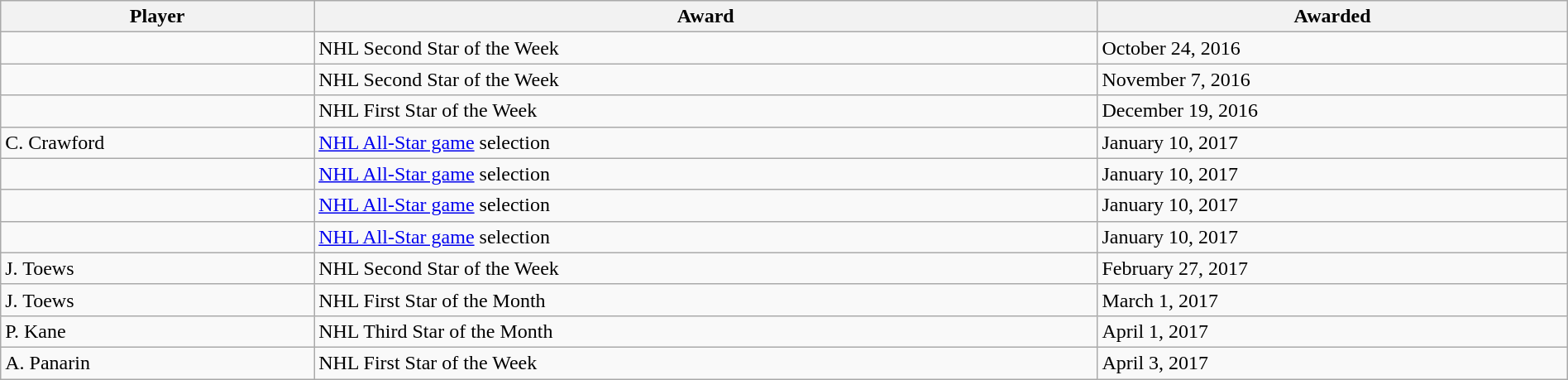<table class="wikitable sortable" style="width:100%;">
<tr>
<th style="width:20%;">Player</th>
<th style="width:50%;">Award</th>
<th style="width:30%;" data-sort-type="date">Awarded</th>
</tr>
<tr>
<td></td>
<td>NHL Second Star of the Week</td>
<td>October 24, 2016</td>
</tr>
<tr>
<td></td>
<td>NHL Second Star of the Week</td>
<td>November 7, 2016</td>
</tr>
<tr>
<td></td>
<td>NHL First Star of the Week</td>
<td>December 19, 2016</td>
</tr>
<tr>
<td>C. Crawford</td>
<td><a href='#'>NHL All-Star game</a> selection</td>
<td>January 10, 2017</td>
</tr>
<tr>
<td></td>
<td><a href='#'>NHL All-Star game</a> selection</td>
<td>January 10, 2017</td>
</tr>
<tr>
<td></td>
<td><a href='#'>NHL All-Star game</a> selection</td>
<td>January 10, 2017</td>
</tr>
<tr>
<td></td>
<td><a href='#'>NHL All-Star game</a> selection</td>
<td>January 10, 2017</td>
</tr>
<tr>
<td>J. Toews</td>
<td>NHL Second Star of the Week</td>
<td>February 27, 2017</td>
</tr>
<tr>
<td>J. Toews</td>
<td>NHL First Star of the Month</td>
<td>March 1, 2017</td>
</tr>
<tr>
<td>P. Kane</td>
<td>NHL Third Star of the Month</td>
<td>April 1, 2017</td>
</tr>
<tr>
<td>A. Panarin</td>
<td>NHL First Star of the Week</td>
<td>April 3, 2017</td>
</tr>
</table>
